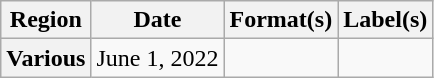<table class="wikitable plainrowheaders">
<tr>
<th scope="col">Region</th>
<th scope="col">Date</th>
<th scope="col">Format(s)</th>
<th scope="col">Label(s)</th>
</tr>
<tr>
<th scope="row">Various</th>
<td>June 1, 2022</td>
<td></td>
<td></td>
</tr>
</table>
